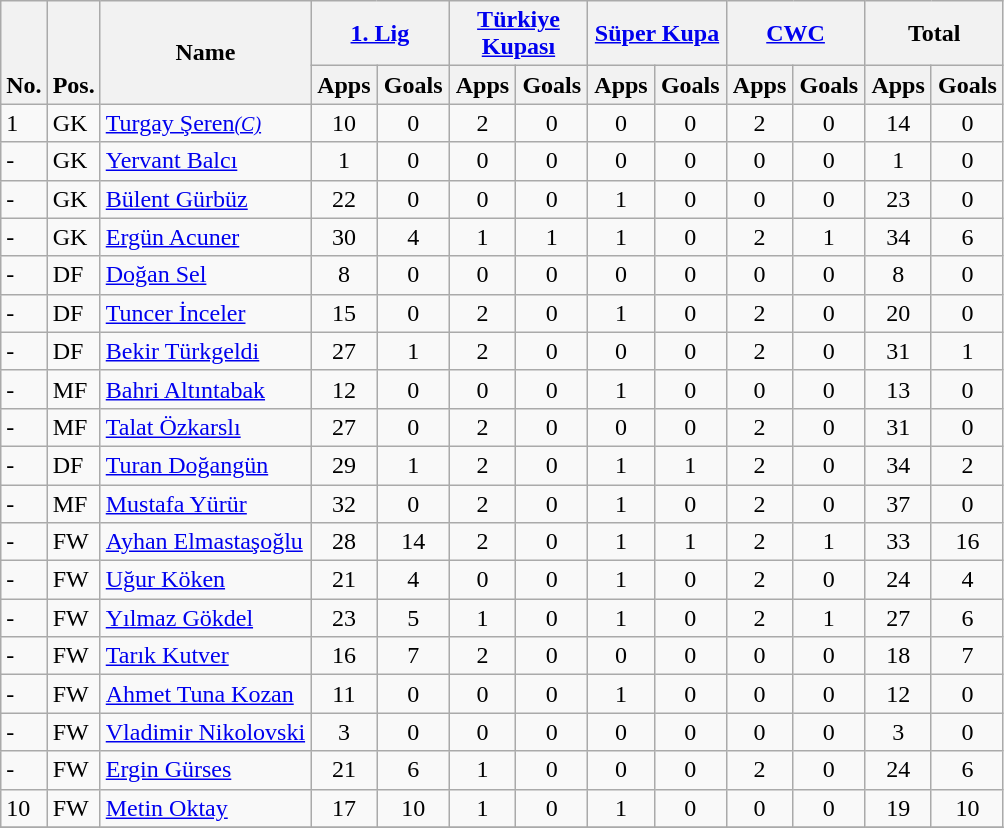<table class="wikitable" style="text-align:center">
<tr>
<th rowspan="2" valign="bottom">No.</th>
<th rowspan="2" valign="bottom">Pos.</th>
<th rowspan="2">Name</th>
<th colspan="2" width="85"><a href='#'>1. Lig</a></th>
<th colspan="2" width="85"><a href='#'>Türkiye Kupası</a></th>
<th colspan="2" width="85"><a href='#'>Süper Kupa</a></th>
<th colspan="2" width="85"><a href='#'>CWC</a></th>
<th colspan="2" width="85">Total</th>
</tr>
<tr>
<th>Apps</th>
<th>Goals</th>
<th>Apps</th>
<th>Goals</th>
<th>Apps</th>
<th>Goals</th>
<th>Apps</th>
<th>Goals</th>
<th>Apps</th>
<th>Goals</th>
</tr>
<tr>
<td align="left">1</td>
<td align="left">GK</td>
<td align="left"> <a href='#'>Turgay Şeren</a><small><em><a href='#'>(C)</a></em></small></td>
<td>10</td>
<td>0</td>
<td>2</td>
<td>0</td>
<td>0</td>
<td>0</td>
<td>2</td>
<td>0</td>
<td>14</td>
<td>0</td>
</tr>
<tr>
<td align="left">-</td>
<td align="left">GK</td>
<td align="left"> <a href='#'>Yervant Balcı</a></td>
<td>1</td>
<td>0</td>
<td>0</td>
<td>0</td>
<td>0</td>
<td>0</td>
<td>0</td>
<td>0</td>
<td>1</td>
<td>0</td>
</tr>
<tr>
<td align="left">-</td>
<td align="left">GK</td>
<td align="left"> <a href='#'>Bülent Gürbüz</a></td>
<td>22</td>
<td>0</td>
<td>0</td>
<td>0</td>
<td>1</td>
<td>0</td>
<td>0</td>
<td>0</td>
<td>23</td>
<td>0</td>
</tr>
<tr>
<td align="left">-</td>
<td align="left">GK</td>
<td align="left"> <a href='#'>Ergün Acuner</a></td>
<td>30</td>
<td>4</td>
<td>1</td>
<td>1</td>
<td>1</td>
<td>0</td>
<td>2</td>
<td>1</td>
<td>34</td>
<td>6</td>
</tr>
<tr>
<td align="left">-</td>
<td align="left">DF</td>
<td align="left"> <a href='#'>Doğan Sel</a></td>
<td>8</td>
<td>0</td>
<td>0</td>
<td>0</td>
<td>0</td>
<td>0</td>
<td>0</td>
<td>0</td>
<td>8</td>
<td>0</td>
</tr>
<tr>
<td align="left">-</td>
<td align="left">DF</td>
<td align="left"> <a href='#'>Tuncer İnceler</a></td>
<td>15</td>
<td>0</td>
<td>2</td>
<td>0</td>
<td>1</td>
<td>0</td>
<td>2</td>
<td>0</td>
<td>20</td>
<td>0</td>
</tr>
<tr>
<td align="left">-</td>
<td align="left">DF</td>
<td align="left"> <a href='#'>Bekir Türkgeldi</a></td>
<td>27</td>
<td>1</td>
<td>2</td>
<td>0</td>
<td>0</td>
<td>0</td>
<td>2</td>
<td>0</td>
<td>31</td>
<td>1</td>
</tr>
<tr>
<td align="left">-</td>
<td align="left">MF</td>
<td align="left"> <a href='#'>Bahri Altıntabak</a></td>
<td>12</td>
<td>0</td>
<td>0</td>
<td>0</td>
<td>1</td>
<td>0</td>
<td>0</td>
<td>0</td>
<td>13</td>
<td>0</td>
</tr>
<tr>
<td align="left">-</td>
<td align="left">MF</td>
<td align="left"> <a href='#'>Talat Özkarslı</a></td>
<td>27</td>
<td>0</td>
<td>2</td>
<td>0</td>
<td>0</td>
<td>0</td>
<td>2</td>
<td>0</td>
<td>31</td>
<td>0</td>
</tr>
<tr>
<td align="left">-</td>
<td align="left">DF</td>
<td align="left"> <a href='#'>Turan Doğangün</a></td>
<td>29</td>
<td>1</td>
<td>2</td>
<td>0</td>
<td>1</td>
<td>1</td>
<td>2</td>
<td>0</td>
<td>34</td>
<td>2</td>
</tr>
<tr>
<td align="left">-</td>
<td align="left">MF</td>
<td align="left"> <a href='#'>Mustafa Yürür</a></td>
<td>32</td>
<td>0</td>
<td>2</td>
<td>0</td>
<td>1</td>
<td>0</td>
<td>2</td>
<td>0</td>
<td>37</td>
<td>0</td>
</tr>
<tr>
<td align="left">-</td>
<td align="left">FW</td>
<td align="left"> <a href='#'>Ayhan Elmastaşoğlu</a></td>
<td>28</td>
<td>14</td>
<td>2</td>
<td>0</td>
<td>1</td>
<td>1</td>
<td>2</td>
<td>1</td>
<td>33</td>
<td>16</td>
</tr>
<tr>
<td align="left">-</td>
<td align="left">FW</td>
<td align="left"> <a href='#'>Uğur Köken</a></td>
<td>21</td>
<td>4</td>
<td>0</td>
<td>0</td>
<td>1</td>
<td>0</td>
<td>2</td>
<td>0</td>
<td>24</td>
<td>4</td>
</tr>
<tr>
<td align="left">-</td>
<td align="left">FW</td>
<td align="left"> <a href='#'>Yılmaz Gökdel</a></td>
<td>23</td>
<td>5</td>
<td>1</td>
<td>0</td>
<td>1</td>
<td>0</td>
<td>2</td>
<td>1</td>
<td>27</td>
<td>6</td>
</tr>
<tr>
<td align="left">-</td>
<td align="left">FW</td>
<td align="left"> <a href='#'>Tarık Kutver</a></td>
<td>16</td>
<td>7</td>
<td>2</td>
<td>0</td>
<td>0</td>
<td>0</td>
<td>0</td>
<td>0</td>
<td>18</td>
<td>7</td>
</tr>
<tr>
<td align="left">-</td>
<td align="left">FW</td>
<td align="left"> <a href='#'>Ahmet Tuna Kozan</a></td>
<td>11</td>
<td>0</td>
<td>0</td>
<td>0</td>
<td>1</td>
<td>0</td>
<td>0</td>
<td>0</td>
<td>12</td>
<td>0</td>
</tr>
<tr>
<td align="left">-</td>
<td align="left">FW</td>
<td align="left"> <a href='#'>Vladimir Nikolovski</a></td>
<td>3</td>
<td>0</td>
<td>0</td>
<td>0</td>
<td>0</td>
<td>0</td>
<td>0</td>
<td>0</td>
<td>3</td>
<td>0</td>
</tr>
<tr>
<td align="left">-</td>
<td align="left">FW</td>
<td align="left"> <a href='#'>Ergin Gürses</a></td>
<td>21</td>
<td>6</td>
<td>1</td>
<td>0</td>
<td>0</td>
<td>0</td>
<td>2</td>
<td>0</td>
<td>24</td>
<td>6</td>
</tr>
<tr>
<td align="left">10</td>
<td align="left">FW</td>
<td align="left"> <a href='#'>Metin Oktay</a></td>
<td>17</td>
<td>10</td>
<td>1</td>
<td>0</td>
<td>1</td>
<td>0</td>
<td>0</td>
<td>0</td>
<td>19</td>
<td>10</td>
</tr>
<tr>
</tr>
</table>
